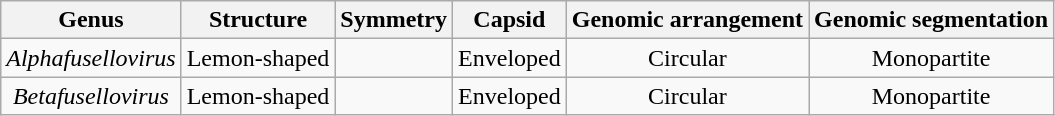<table class="wikitable sortable" style="text-align:center">
<tr>
<th>Genus</th>
<th>Structure</th>
<th>Symmetry</th>
<th>Capsid</th>
<th>Genomic arrangement</th>
<th>Genomic segmentation</th>
</tr>
<tr>
<td><em>Alphafusellovirus</em></td>
<td>Lemon-shaped</td>
<td></td>
<td>Enveloped</td>
<td>Circular</td>
<td>Monopartite</td>
</tr>
<tr>
<td><em>Betafusellovirus</em></td>
<td>Lemon-shaped</td>
<td></td>
<td>Enveloped</td>
<td>Circular</td>
<td>Monopartite</td>
</tr>
</table>
